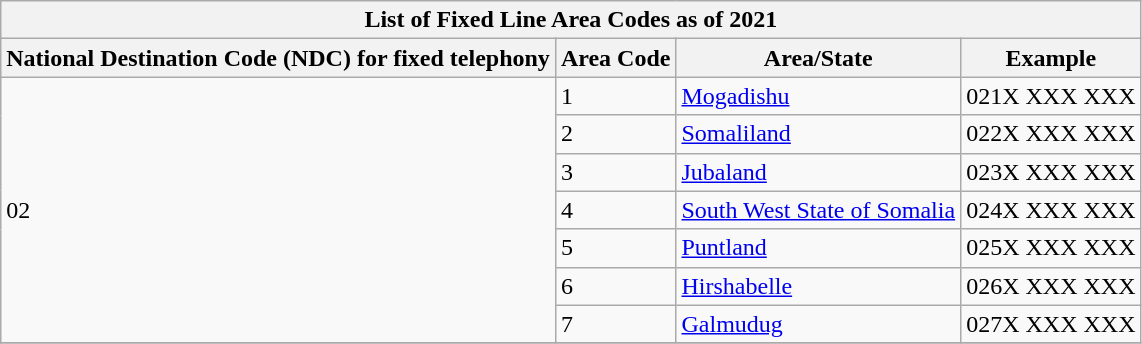<table class="wikitable" border=1>
<tr>
<th colspan="4">List of Fixed Line Area Codes as of 2021</th>
</tr>
<tr>
<th>National Destination Code (NDC) for fixed telephony</th>
<th>Area Code</th>
<th>Area/State</th>
<th>Example</th>
</tr>
<tr>
<td rowspan="7">02</td>
<td>1</td>
<td><a href='#'>Mogadishu</a></td>
<td>021X XXX XXX</td>
</tr>
<tr>
<td>2</td>
<td><a href='#'>Somaliland</a></td>
<td>022X XXX XXX</td>
</tr>
<tr>
<td>3</td>
<td><a href='#'>Jubaland</a></td>
<td>023X XXX XXX</td>
</tr>
<tr>
<td>4</td>
<td><a href='#'>South West State of Somalia</a></td>
<td>024X XXX XXX</td>
</tr>
<tr>
<td>5</td>
<td><a href='#'>Puntland</a></td>
<td>025X XXX XXX</td>
</tr>
<tr>
<td>6</td>
<td><a href='#'>Hirshabelle</a></td>
<td>026X XXX XXX</td>
</tr>
<tr>
<td>7</td>
<td><a href='#'>Galmudug</a></td>
<td>027X XXX XXX</td>
</tr>
<tr>
</tr>
</table>
